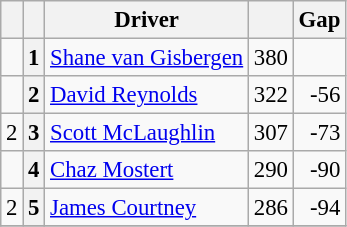<table class="wikitable" style="font-size: 95%;">
<tr>
<th></th>
<th></th>
<th>Driver</th>
<th></th>
<th>Gap</th>
</tr>
<tr>
<td align="left"></td>
<th>1</th>
<td> <a href='#'>Shane van Gisbergen</a></td>
<td align="right">380</td>
<td align="right"></td>
</tr>
<tr>
<td align="left"></td>
<th>2</th>
<td> <a href='#'>David Reynolds</a></td>
<td align="right">322</td>
<td align="right">-56</td>
</tr>
<tr>
<td align="left"> 2</td>
<th>3</th>
<td> <a href='#'>Scott McLaughlin</a></td>
<td align="right">307</td>
<td align="right">-73</td>
</tr>
<tr>
<td align="left"></td>
<th>4</th>
<td> <a href='#'>Chaz Mostert</a></td>
<td align="right">290</td>
<td align="right">-90</td>
</tr>
<tr>
<td align="left"> 2</td>
<th>5</th>
<td> <a href='#'>James Courtney</a></td>
<td align="right">286</td>
<td align="right">-94</td>
</tr>
<tr>
</tr>
</table>
